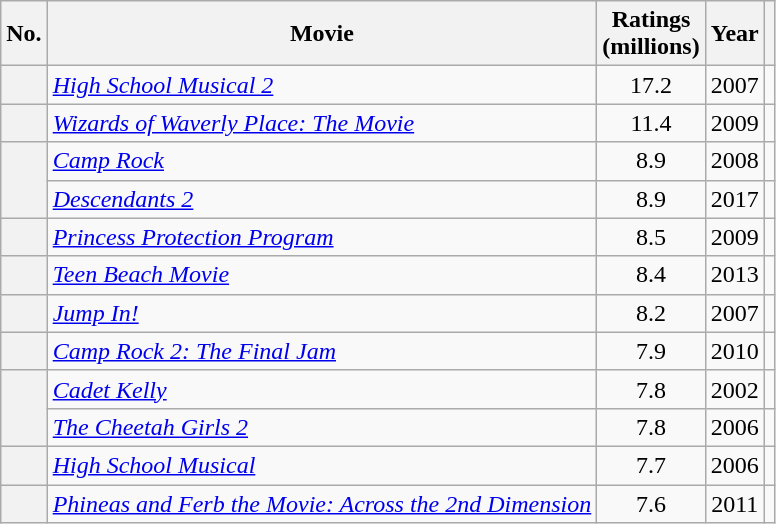<table class="wikitable plainrowheaders sortable">
<tr>
<th scope="col">No.</th>
<th scope="col">Movie</th>
<th scope="col">Ratings<br>(millions)</th>
<th scope="col">Year</th>
<th scope="col" class="unsortable"></th>
</tr>
<tr>
<th scope="row" style="text-align:center;"></th>
<td><em><a href='#'>High School Musical 2</a></em></td>
<td style="text-align:center;">17.2</td>
<td style="text-align:center;">2007</td>
<td></td>
</tr>
<tr>
<th scope="row" style="text-align:center;"></th>
<td><em><a href='#'>Wizards of Waverly Place: The Movie</a></em></td>
<td style="text-align:center;">11.4</td>
<td style="text-align:center;">2009</td>
<td></td>
</tr>
<tr>
<th scope="row" style="text-align:center;" rowspan=2></th>
<td><em><a href='#'>Camp Rock</a></em></td>
<td style="text-align:center;">8.9</td>
<td style="text-align:center;">2008</td>
<td></td>
</tr>
<tr>
<td><em><a href='#'>Descendants 2</a></em></td>
<td style="text-align:center;">8.9</td>
<td style="text-align:center;">2017</td>
<td></td>
</tr>
<tr>
<th scope="row" style="text-align:center;"></th>
<td><em><a href='#'>Princess Protection Program</a></em></td>
<td style="text-align:center;">8.5</td>
<td style="text-align:center;">2009</td>
<td></td>
</tr>
<tr>
<th scope="row" style="text-align:center;"></th>
<td><em><a href='#'>Teen Beach Movie</a></em></td>
<td style="text-align:center;">8.4</td>
<td style="text-align:center;">2013</td>
<td></td>
</tr>
<tr>
<th scope="row" style="text-align:center;"></th>
<td><em><a href='#'>Jump In!</a></em></td>
<td style="text-align:center;">8.2</td>
<td style="text-align:center;">2007</td>
<td></td>
</tr>
<tr>
<th scope="row" style="text-align:center;"></th>
<td><em><a href='#'>Camp Rock 2: The Final Jam</a></em></td>
<td style="text-align:center;">7.9</td>
<td style="text-align:center;">2010</td>
<td></td>
</tr>
<tr>
<th scope="row" style="text-align:center;" rowspan=2></th>
<td><em><a href='#'>Cadet Kelly</a></em></td>
<td style="text-align:center;">7.8</td>
<td style="text-align:center;">2002</td>
<td></td>
</tr>
<tr>
<td><em><a href='#'>The Cheetah Girls 2</a></em></td>
<td style="text-align:center;">7.8</td>
<td style="text-align:center;">2006</td>
<td></td>
</tr>
<tr>
<th scope="row" style="text-align:center;"></th>
<td><em><a href='#'>High School Musical</a></em></td>
<td style="text-align:center;">7.7</td>
<td style="text-align:center;">2006</td>
<td></td>
</tr>
<tr>
<th scope="row" style="text-align:center;"></th>
<td><em><a href='#'>Phineas and Ferb the Movie: Across the 2nd Dimension</a></em></td>
<td style="text-align:center;">7.6</td>
<td style="text-align:center;">2011</td>
<td></td>
</tr>
</table>
